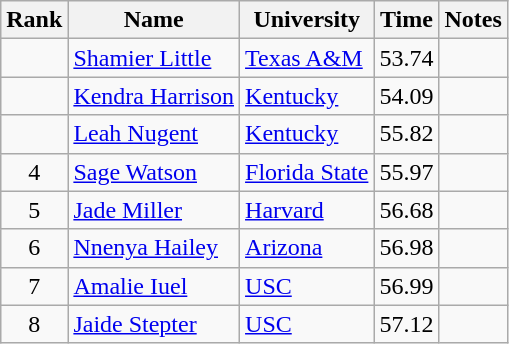<table class="wikitable sortable" style="text-align:center">
<tr>
<th>Rank</th>
<th>Name</th>
<th>University</th>
<th>Time</th>
<th>Notes</th>
</tr>
<tr>
<td></td>
<td align=left><a href='#'>Shamier Little</a></td>
<td align=left><a href='#'>Texas A&M</a></td>
<td>53.74</td>
<td></td>
</tr>
<tr>
<td></td>
<td align=left><a href='#'>Kendra Harrison</a></td>
<td align=left><a href='#'>Kentucky</a></td>
<td>54.09</td>
<td></td>
</tr>
<tr>
<td></td>
<td align=left><a href='#'>Leah Nugent</a></td>
<td align=left><a href='#'>Kentucky</a></td>
<td>55.82</td>
<td></td>
</tr>
<tr>
<td>4</td>
<td align=left><a href='#'>Sage Watson</a> </td>
<td align=left><a href='#'>Florida State</a></td>
<td>55.97</td>
<td></td>
</tr>
<tr>
<td>5</td>
<td align=left><a href='#'>Jade Miller</a></td>
<td align="left"><a href='#'>Harvard</a></td>
<td>56.68</td>
<td></td>
</tr>
<tr>
<td>6</td>
<td align=left><a href='#'>Nnenya Hailey</a></td>
<td align="left"><a href='#'>Arizona</a></td>
<td>56.98</td>
<td></td>
</tr>
<tr>
<td>7</td>
<td align=left><a href='#'>Amalie Iuel</a> </td>
<td align=left><a href='#'>USC</a></td>
<td>56.99</td>
<td></td>
</tr>
<tr>
<td>8</td>
<td align=left><a href='#'>Jaide Stepter</a></td>
<td align=left><a href='#'>USC</a></td>
<td>57.12</td>
<td></td>
</tr>
</table>
